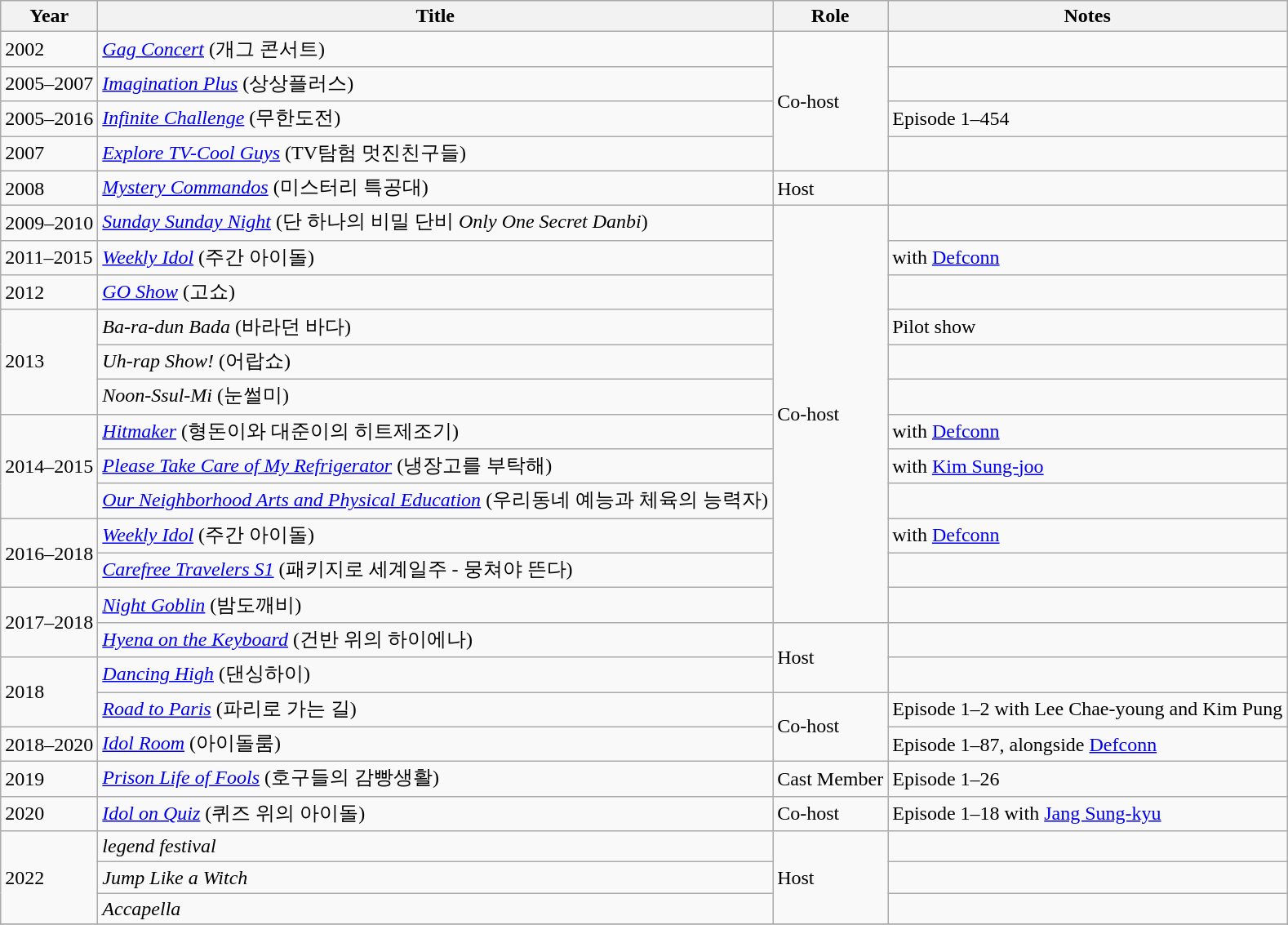<table class="wikitable sortable">
<tr>
<th>Year</th>
<th>Title</th>
<th>Role</th>
<th>Notes</th>
</tr>
<tr>
<td>2002</td>
<td><em><a href='#'>Gag Concert</a></em> (개그 콘서트)</td>
<td rowspan="4">Co-host</td>
<td></td>
</tr>
<tr>
<td>2005–2007</td>
<td><em><a href='#'>Imagination Plus</a></em> (상상플러스)</td>
<td></td>
</tr>
<tr>
<td>2005–2016</td>
<td><em><a href='#'>Infinite Challenge</a></em> (무한도전)</td>
<td>Episode 1–454</td>
</tr>
<tr>
<td>2007</td>
<td><em><a href='#'>Explore TV-Cool Guys</a></em> (TV탐험 멋진친구들)</td>
<td></td>
</tr>
<tr>
<td>2008</td>
<td><em><a href='#'>Mystery Commandos</a></em> (미스터리 특공대)</td>
<td>Host</td>
<td></td>
</tr>
<tr>
<td>2009–2010</td>
<td><em><a href='#'>Sunday Sunday Night</a></em> (단 하나의 비밀 단비 <em>Only One Secret Danbi</em>)</td>
<td rowspan="12">Co-host</td>
<td></td>
</tr>
<tr>
<td>2011–2015</td>
<td><em><a href='#'>Weekly Idol</a></em> (주간 아이돌)</td>
<td>with <a href='#'>Defconn</a></td>
</tr>
<tr>
<td>2012</td>
<td><em><a href='#'>GO Show</a></em> (고쇼)</td>
<td></td>
</tr>
<tr>
<td rowspan="3">2013</td>
<td><em>Ba-ra-dun Bada</em> (바라던 바다)</td>
<td>Pilot show</td>
</tr>
<tr>
<td><em>Uh-rap Show!</em> (어랍쇼)</td>
<td></td>
</tr>
<tr>
<td><em>Noon-Ssul-Mi</em> (눈썰미)</td>
<td></td>
</tr>
<tr>
<td rowspan="3">2014–2015</td>
<td><em><a href='#'>Hitmaker</a></em> (형돈이와 대준이의 히트제조기)</td>
<td>with <a href='#'>Defconn</a></td>
</tr>
<tr>
<td><em><a href='#'>Please Take Care of My Refrigerator</a></em> (냉장고를 부탁해)</td>
<td>with <a href='#'>Kim Sung-joo</a></td>
</tr>
<tr>
<td><em><a href='#'>Our Neighborhood Arts and Physical Education</a></em> (우리동네 예능과 체육의 능력자)</td>
<td></td>
</tr>
<tr>
<td rowspan="2">2016–2018</td>
<td><em><a href='#'>Weekly Idol</a></em> (주간 아이돌)</td>
<td>with <a href='#'>Defconn</a></td>
</tr>
<tr>
<td><em><a href='#'>Carefree Travelers S1</a></em> (패키지로 세계일주 - 뭉쳐야 뜬다)</td>
<td></td>
</tr>
<tr>
<td rowspan="2">2017–2018</td>
<td><em><a href='#'>Night Goblin</a></em> (밤도깨비)</td>
<td></td>
</tr>
<tr>
<td><em><a href='#'>Hyena on the Keyboard</a></em> (건반 위의 하이에나)</td>
<td rowspan="2">Host</td>
<td></td>
</tr>
<tr>
<td rowspan="2">2018</td>
<td><em><a href='#'>Dancing High</a></em> (댄싱하이)</td>
<td></td>
</tr>
<tr>
<td><em><a href='#'>Road to Paris</a></em> (파리로 가는 길)</td>
<td rowspan="2">Co-host</td>
<td>Episode 1–2 with Lee Chae-young and Kim Pung</td>
</tr>
<tr>
<td>2018–2020</td>
<td><em><a href='#'>Idol Room</a></em> (아이돌룸)</td>
<td>Episode 1–87, alongside <a href='#'>Defconn</a></td>
</tr>
<tr>
<td>2019</td>
<td><em><a href='#'>Prison Life of Fools</a></em> (호구들의 감빵생활)</td>
<td>Cast Member</td>
<td>Episode 1–26</td>
</tr>
<tr>
<td>2020</td>
<td><em><a href='#'>Idol on Quiz</a></em> (퀴즈 위의 아이돌)</td>
<td>Co-host</td>
<td>Episode 1–18 with <a href='#'>Jang Sung-kyu</a></td>
</tr>
<tr>
<td rowspan=3>2022</td>
<td><em>legend festival</em></td>
<td rowspan=3>Host</td>
<td></td>
</tr>
<tr>
<td><em>Jump Like a Witch</em></td>
<td></td>
</tr>
<tr>
<td><em>Accapella</em></td>
<td></td>
</tr>
<tr>
</tr>
</table>
